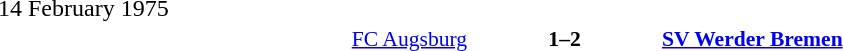<table width=100% cellspacing=1>
<tr>
<th width=25%></th>
<th width=10%></th>
<th width=25%></th>
<th></th>
</tr>
<tr>
<td>14 February 1975</td>
</tr>
<tr style=font-size:90%>
<td align=right><a href='#'>FC Augsburg</a></td>
<td align=center><strong>1–2</strong></td>
<td><strong><a href='#'>SV Werder Bremen</a></strong></td>
</tr>
</table>
